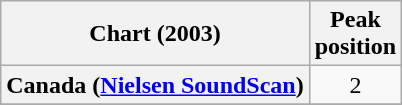<table class="wikitable sortable plainrowheaders" style="text-align:center">
<tr>
<th>Chart (2003)</th>
<th>Peak<br>position</th>
</tr>
<tr>
<th scope="row">Canada (<a href='#'>Nielsen SoundScan</a>)<br></th>
<td>2</td>
</tr>
<tr>
</tr>
<tr>
</tr>
<tr>
</tr>
<tr>
</tr>
</table>
